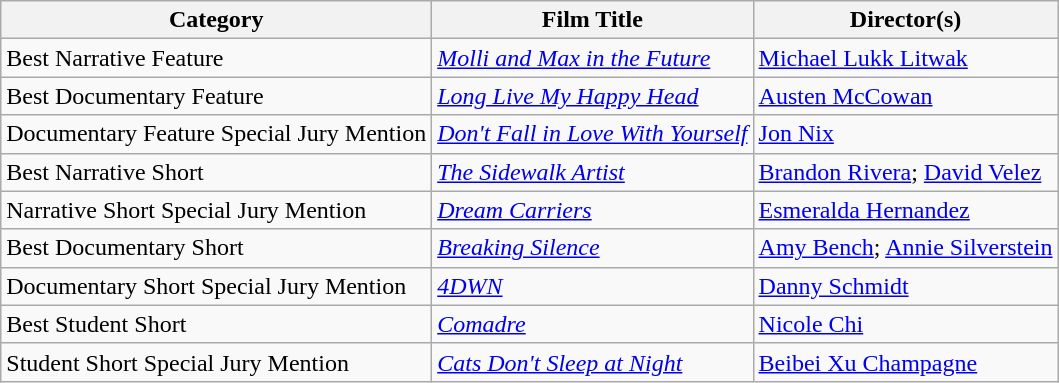<table class="wikitable">
<tr>
<th>Category</th>
<th>Film Title</th>
<th>Director(s)</th>
</tr>
<tr>
<td>Best Narrative Feature</td>
<td><em><a href='#'>Molli and Max in the Future</a></em></td>
<td><a href='#'>Michael Lukk Litwak</a></td>
</tr>
<tr>
<td>Best Documentary Feature</td>
<td><em><a href='#'>Long Live My Happy Head</a></em></td>
<td><a href='#'>Austen McCowan</a></td>
</tr>
<tr>
<td>Documentary Feature Special Jury Mention</td>
<td><em><a href='#'>Don't Fall in Love With Yourself</a></em></td>
<td><a href='#'>Jon Nix</a></td>
</tr>
<tr>
<td>Best Narrative Short</td>
<td><em><a href='#'>The Sidewalk Artist</a></em></td>
<td><a href='#'>Brandon Rivera</a>; <a href='#'>David Velez</a></td>
</tr>
<tr>
<td>Narrative Short Special Jury Mention</td>
<td><em><a href='#'>Dream Carriers</a></em></td>
<td><a href='#'>Esmeralda Hernandez</a></td>
</tr>
<tr>
<td>Best Documentary Short</td>
<td><em><a href='#'>Breaking Silence</a></em></td>
<td><a href='#'>Amy Bench</a>; <a href='#'>Annie Silverstein</a></td>
</tr>
<tr>
<td>Documentary Short Special Jury Mention</td>
<td><em><a href='#'>4DWN</a></em></td>
<td><a href='#'>Danny Schmidt</a></td>
</tr>
<tr>
<td>Best Student Short</td>
<td><em><a href='#'>Comadre</a></em></td>
<td><a href='#'>Nicole Chi</a></td>
</tr>
<tr>
<td>Student Short Special Jury Mention</td>
<td><em><a href='#'>Cats Don't Sleep at Night</a></em></td>
<td><a href='#'>Beibei Xu Champagne</a></td>
</tr>
</table>
